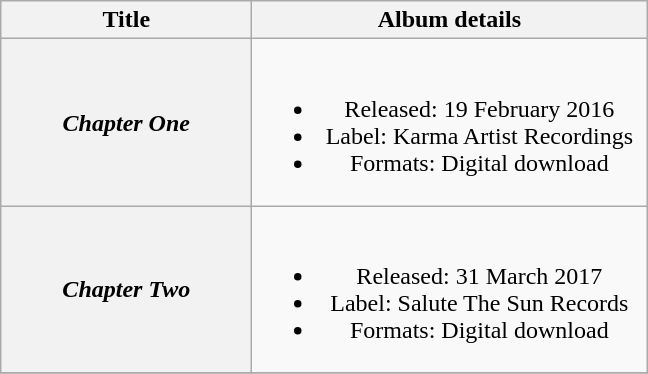<table class="wikitable plainrowheaders" style="text-align:center;">
<tr>
<th scope="col" style="width:10em;">Title</th>
<th scope="col" style="width:16em;">Album details</th>
</tr>
<tr>
<th scope="row"><em>Chapter One</em></th>
<td><br><ul><li>Released: 19 February 2016</li><li>Label: Karma Artist Recordings</li><li>Formats: Digital download</li></ul></td>
</tr>
<tr>
<th scope="row"><em>Chapter Two</em></th>
<td><br><ul><li>Released: 31 March 2017</li><li>Label: Salute The Sun Records</li><li>Formats: Digital download</li></ul></td>
</tr>
<tr>
</tr>
</table>
